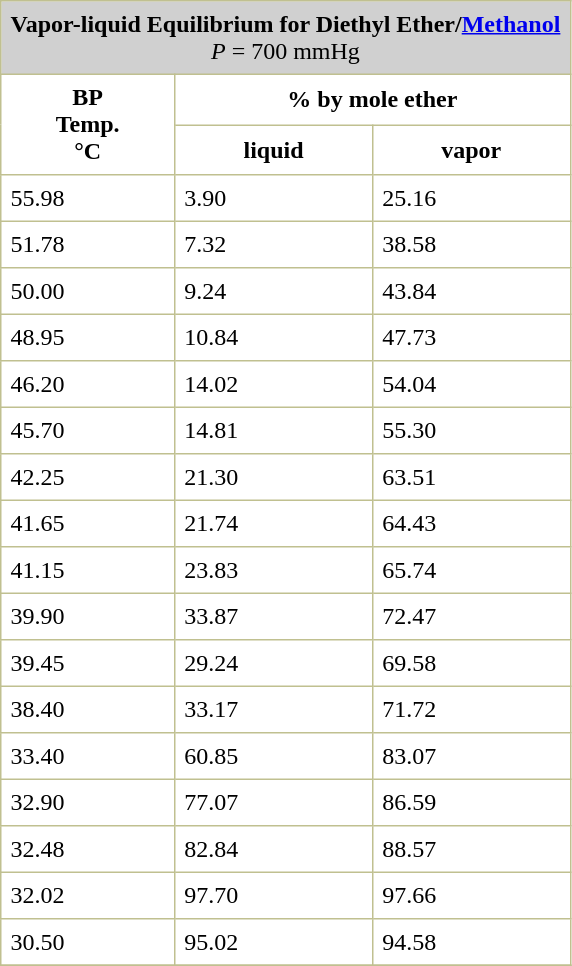<table border="1" cellspacing="0" cellpadding="6" style="margin: 0 0 0 0.5em; background: white; border-collapse: collapse; border-color: #C0C090;">
<tr>
<td bgcolor="#D0D0D0" align="center" colspan="3"><strong>Vapor-liquid Equilibrium for Diethyl Ether/<a href='#'>Methanol</a></strong><br><em>P</em> = 700 mmHg</td>
</tr>
<tr>
<th rowspan="2">BP<br>Temp.<br>°C</th>
<th colspan="2">% by mole ether</th>
</tr>
<tr>
<th>liquid</th>
<th>vapor</th>
</tr>
<tr>
<td>55.98</td>
<td>3.90</td>
<td>25.16</td>
</tr>
<tr>
<td>51.78</td>
<td>7.32</td>
<td>38.58</td>
</tr>
<tr>
<td>50.00</td>
<td>9.24</td>
<td>43.84</td>
</tr>
<tr>
<td>48.95</td>
<td>10.84</td>
<td>47.73</td>
</tr>
<tr>
<td>46.20</td>
<td>14.02</td>
<td>54.04</td>
</tr>
<tr>
<td>45.70</td>
<td>14.81</td>
<td>55.30</td>
</tr>
<tr>
<td>42.25</td>
<td>21.30</td>
<td>63.51</td>
</tr>
<tr>
<td>41.65</td>
<td>21.74</td>
<td>64.43</td>
</tr>
<tr>
<td>41.15</td>
<td>23.83</td>
<td>65.74</td>
</tr>
<tr>
<td>39.90</td>
<td>33.87</td>
<td>72.47</td>
</tr>
<tr>
<td>39.45</td>
<td>29.24</td>
<td>69.58</td>
</tr>
<tr>
<td>38.40</td>
<td>33.17</td>
<td>71.72</td>
</tr>
<tr>
<td>33.40</td>
<td>60.85</td>
<td>83.07</td>
</tr>
<tr>
<td>32.90</td>
<td>77.07</td>
<td>86.59</td>
</tr>
<tr>
<td>32.48</td>
<td>82.84</td>
<td>88.57</td>
</tr>
<tr>
<td>32.02</td>
<td>97.70</td>
<td>97.66<br></td>
</tr>
<tr>
<td>30.50</td>
<td>95.02</td>
<td>94.58 </td>
</tr>
<tr>
</tr>
</table>
